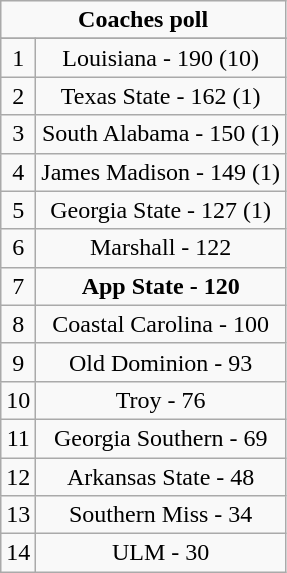<table class="wikitable" style="display: inline-table;">
<tr>
<td align="center" Colspan="3"><strong>Coaches poll</strong></td>
</tr>
<tr align="center">
</tr>
<tr align="center">
<td>1</td>
<td>Louisiana - 190 (10)</td>
</tr>
<tr align="center">
<td>2</td>
<td>Texas State - 162 (1)</td>
</tr>
<tr align="center">
<td>3</td>
<td>South Alabama - 150 (1)</td>
</tr>
<tr align="center">
<td>4</td>
<td>James Madison - 149 (1)</td>
</tr>
<tr align="center">
<td>5</td>
<td>Georgia State - 127 (1)</td>
</tr>
<tr align="center">
<td>6</td>
<td>Marshall - 122</td>
</tr>
<tr align="center">
<td>7</td>
<td><strong>App State - 120</strong></td>
</tr>
<tr align="center">
<td>8</td>
<td>Coastal Carolina - 100</td>
</tr>
<tr align="center">
<td>9</td>
<td>Old Dominion - 93</td>
</tr>
<tr align="center">
<td>10</td>
<td>Troy - 76</td>
</tr>
<tr align="center">
<td>11</td>
<td>Georgia Southern - 69</td>
</tr>
<tr align="center">
<td>12</td>
<td>Arkansas State - 48</td>
</tr>
<tr align="center">
<td>13</td>
<td>Southern Miss - 34</td>
</tr>
<tr align="center">
<td>14</td>
<td>ULM - 30</td>
</tr>
</table>
